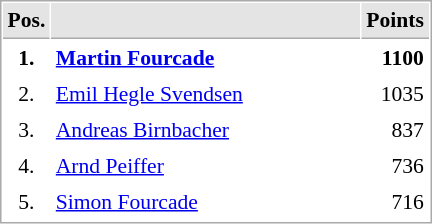<table cellspacing="1" cellpadding="3" style="border:1px solid #AAAAAA;font-size:90%">
<tr bgcolor="#E4E4E4">
<th style="border-bottom:1px solid #AAAAAA" width=10>Pos.</th>
<th style="border-bottom:1px solid #AAAAAA" width=200></th>
<th style="border-bottom:1px solid #AAAAAA" width=20>Points</th>
</tr>
<tr>
<td align="center"><strong>1.</strong></td>
<td> <strong><a href='#'>Martin Fourcade</a></strong></td>
<td align="right"><strong>1100</strong></td>
</tr>
<tr>
<td align="center">2.</td>
<td> <a href='#'>Emil Hegle Svendsen</a></td>
<td align="right">1035</td>
</tr>
<tr>
<td align="center">3.</td>
<td> <a href='#'>Andreas Birnbacher</a></td>
<td align="right">837</td>
</tr>
<tr>
<td align="center">4.</td>
<td> <a href='#'>Arnd Peiffer</a></td>
<td align="right">736</td>
</tr>
<tr>
<td align="center">5.</td>
<td> <a href='#'>Simon Fourcade</a></td>
<td align="right">716</td>
</tr>
<tr>
</tr>
</table>
